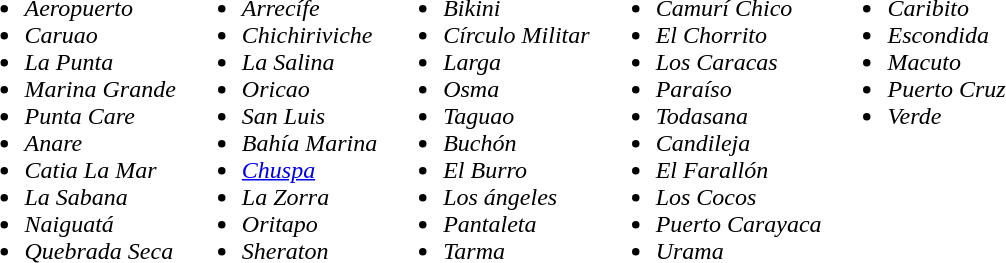<table>
<tr>
<td valign="top"><br><ul><li><em>Aeropuerto</em></li><li><em>Caruao</em></li><li><em>La Punta</em></li><li><em>Marina Grande</em></li><li><em>Punta Care</em></li><li><em>Anare</em></li><li><em>Catia La Mar</em></li><li><em>La Sabana</em></li><li><em>Naiguatá</em></li><li><em>Quebrada Seca</em></li></ul></td>
<td valign="top"><br><ul><li><em>Arrecífe</em></li><li><em>Chichiriviche</em></li><li><em>La Salina</em></li><li><em>Oricao</em></li><li><em>San Luis</em></li><li><em>Bahía Marina</em></li><li><em><a href='#'>Chuspa</a></em></li><li><em>La Zorra</em></li><li><em>Oritapo</em></li><li><em>Sheraton</em></li></ul></td>
<td valign="top"><br><ul><li><em>Bikini</em></li><li><em>Círculo Militar</em></li><li><em>Larga</em></li><li><em>Osma</em></li><li><em>Taguao</em></li><li><em>Buchón</em></li><li><em>El Burro</em></li><li><em>Los ángeles</em></li><li><em>Pantaleta</em></li><li><em>Tarma</em></li></ul></td>
<td valign="top"><br><ul><li><em>Camurí Chico</em></li><li><em>El Chorrito</em></li><li><em>Los Caracas</em></li><li><em>Paraíso</em></li><li><em>Todasana</em></li><li><em>Candileja</em></li><li><em>El Farallón</em></li><li><em>Los Cocos</em></li><li><em>Puerto Carayaca</em></li><li><em>Urama</em></li></ul></td>
<td valign="top"><br><ul><li><em>Caribito</em></li><li><em>Escondida</em></li><li><em>Macuto</em></li><li><em>Puerto Cruz</em></li><li><em>Verde</em></li></ul></td>
</tr>
</table>
